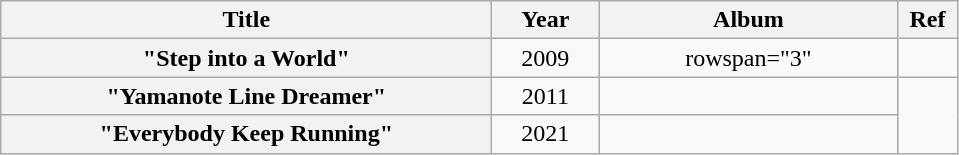<table class="wikitable plainrowheaders" style="text-align:center">
<tr>
<th scope="col" style="width:20em;">Title</th>
<th scope="col" style="width:4em;">Year</th>
<th scope="col" style="width:12em;">Album</th>
<th scope="col" style="width:2em;">Ref</th>
</tr>
<tr>
<th scope="row">"Step into a World"<br></th>
<td>2009</td>
<td>rowspan="3" </td>
<td></td>
</tr>
<tr>
<th scope="row">"Yamanote Line Dreamer"<br></th>
<td>2011</td>
<td></td>
</tr>
<tr>
<th scope="row">"Everybody Keep Running"<br></th>
<td>2021</td>
<td></td>
</tr>
</table>
